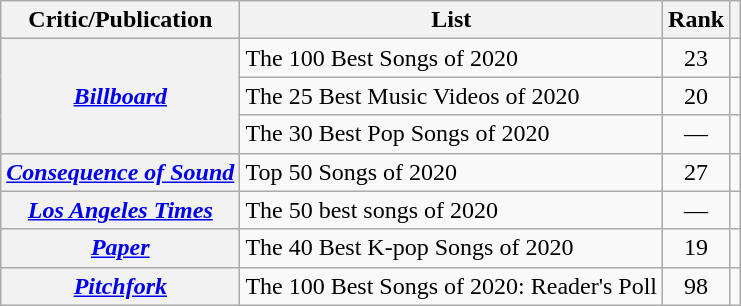<table class="wikitable plainrowheaders sortable">
<tr>
<th>Critic/Publication</th>
<th scope="col" class="unsortable">List</th>
<th data-sort-type="number">Rank</th>
<th scope="col" class="unsortable"></th>
</tr>
<tr>
<th scope="row" rowspan="3"><em><a href='#'>Billboard</a></em></th>
<td>The 100 Best Songs of 2020</td>
<td style="text-align:center;">23</td>
<td style="text-align:center;"></td>
</tr>
<tr>
<td>The 25 Best Music Videos of 2020</td>
<td style="text-align:center;">20</td>
<td style="text-align:center;"></td>
</tr>
<tr>
<td>The 30 Best Pop Songs of 2020</td>
<td style="text-align:center;">—</td>
<td style="text-align:center;"></td>
</tr>
<tr>
<th scope="row"><em><a href='#'>Consequence of Sound</a></em></th>
<td>Top 50 Songs of 2020</td>
<td style="text-align:center;">27</td>
<td style="text-align:center;"></td>
</tr>
<tr>
<th scope="row"><em><a href='#'>Los Angeles Times</a></em></th>
<td>The 50 best songs of 2020</td>
<td style="text-align:center;">—</td>
<td style="text-align:center;"></td>
</tr>
<tr>
<th scope="row"><em><a href='#'>Paper</a></em></th>
<td>The 40 Best K-pop Songs of 2020</td>
<td style="text-align:center;">19</td>
<td style="text-align:center;"></td>
</tr>
<tr>
<th scope="row"><em><a href='#'>Pitchfork</a></em></th>
<td>The 100 Best Songs of 2020: Reader's Poll</td>
<td style="text-align:center;">98</td>
<td style="text-align:center;"></td>
</tr>
</table>
